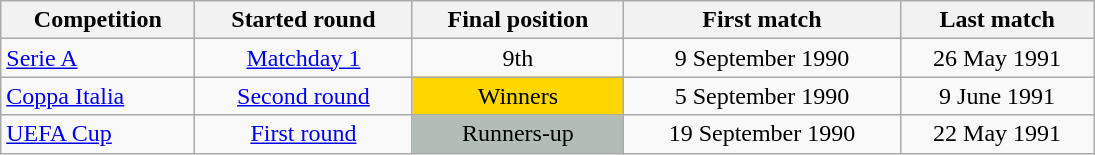<table class=wikitable style="text-align:center; width:730px">
<tr>
<th style=text-align:center; width:150px;>Competition</th>
<th style=text-align:center; width:100px;>Started round</th>
<th style=text-align:center; width:100px;>Final position</th>
<th style=text-align:center; width:150px;>First match</th>
<th style=text-align:center; width:140px;>Last match</th>
</tr>
<tr>
<td style=text-align:left;><a href='#'>Serie A</a></td>
<td><a href='#'>Matchday 1</a></td>
<td>9th</td>
<td>9 September 1990</td>
<td>26 May 1991</td>
</tr>
<tr>
<td style=text-align:left;><a href='#'>Coppa Italia</a></td>
<td><a href='#'>Second round</a></td>
<td style=background:#FFD700;>Winners</td>
<td>5 September 1990</td>
<td>9 June 1991</td>
</tr>
<tr>
<td style=text-align:left;><a href='#'>UEFA Cup</a></td>
<td><a href='#'>First round</a></td>
<td style=background:#B2BEB5;>Runners-up</td>
<td>19 September 1990</td>
<td>22 May 1991</td>
</tr>
</table>
